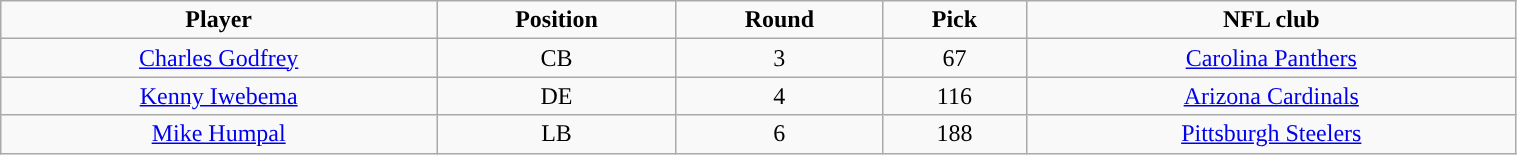<table class="wikitable" width="80%">
<tr align="center">
<td><strong>Player</strong></td>
<td><strong>Position</strong></td>
<td><strong>Round</strong></td>
<td><strong>Pick</strong></td>
<td><strong>NFL club</strong></td>
</tr>
<tr style="text-align:center;" bgcolor="">
<td><a href='#'>Charles Godfrey</a></td>
<td>CB</td>
<td>3</td>
<td>67</td>
<td><a href='#'>Carolina Panthers</a></td>
</tr>
<tr style="text-align:center;" bgcolor="">
<td><a href='#'>Kenny Iwebema</a></td>
<td>DE</td>
<td>4</td>
<td>116</td>
<td><a href='#'>Arizona Cardinals</a></td>
</tr>
<tr style="text-align:center;" bgcolor="">
<td><a href='#'>Mike Humpal</a></td>
<td>LB</td>
<td>6</td>
<td>188</td>
<td><a href='#'>Pittsburgh Steelers</a></td>
</tr>
</table>
